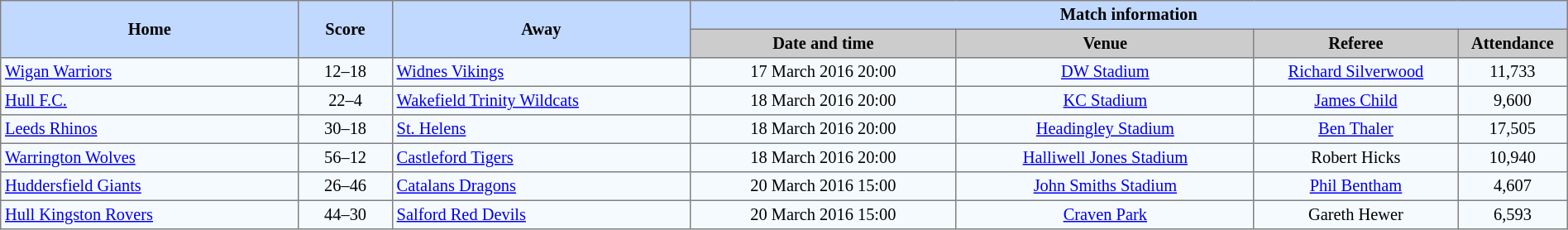<table border=1 style="border-collapse:collapse; font-size:85%; text-align:center;" cellpadding=3 cellspacing=0 width=100%>
<tr bgcolor=#C1D8FF>
<th rowspan=2 width=19%>Home</th>
<th rowspan=2 width=6%>Score</th>
<th rowspan=2 width=19%>Away</th>
<th colspan=6>Match information</th>
</tr>
<tr bgcolor=#CCCCCC>
<th width=17%>Date and time</th>
<th width=19%>Venue</th>
<th width=13%>Referee</th>
<th width=7%>Attendance</th>
</tr>
<tr bgcolor=#F5FAFF>
<td align=left> <a href='#'>Wigan Warriors</a></td>
<td>12–18</td>
<td align=left> <a href='#'>Widnes Vikings</a></td>
<td>17 March 2016 20:00</td>
<td><a href='#'>DW Stadium</a></td>
<td><a href='#'>Richard Silverwood</a></td>
<td>11,733</td>
</tr>
<tr bgcolor=#F5FAFF>
<td align=left> <a href='#'>Hull F.C.</a></td>
<td>22–4</td>
<td align=left> <a href='#'>Wakefield Trinity Wildcats</a></td>
<td>18 March 2016 20:00</td>
<td><a href='#'>KC Stadium</a></td>
<td><a href='#'>James Child</a></td>
<td>9,600</td>
</tr>
<tr bgcolor=#F5FAFF>
<td align=left> <a href='#'>Leeds Rhinos</a></td>
<td>30–18</td>
<td align=left> <a href='#'>St. Helens</a></td>
<td>18 March 2016 20:00</td>
<td><a href='#'>Headingley Stadium</a></td>
<td><a href='#'>Ben Thaler</a></td>
<td>17,505</td>
</tr>
<tr bgcolor=#F5FAFF>
<td align=left> <a href='#'>Warrington Wolves</a></td>
<td>56–12</td>
<td align=left> <a href='#'>Castleford Tigers</a></td>
<td>18 March 2016 20:00</td>
<td><a href='#'>Halliwell Jones Stadium</a></td>
<td>Robert Hicks</td>
<td>10,940</td>
</tr>
<tr bgcolor=#F5FAFF>
<td align=left> <a href='#'>Huddersfield Giants</a></td>
<td>26–46</td>
<td align=left> <a href='#'>Catalans Dragons</a></td>
<td>20 March 2016 15:00</td>
<td><a href='#'>John Smiths Stadium</a></td>
<td><a href='#'>Phil Bentham</a></td>
<td>4,607</td>
</tr>
<tr bgcolor=#F5FAFF>
<td align=left> <a href='#'>Hull Kingston Rovers</a></td>
<td>44–30</td>
<td align=left> <a href='#'>Salford Red Devils</a></td>
<td>20 March 2016 15:00</td>
<td><a href='#'>Craven Park</a></td>
<td>Gareth Hewer</td>
<td>6,593</td>
</tr>
</table>
